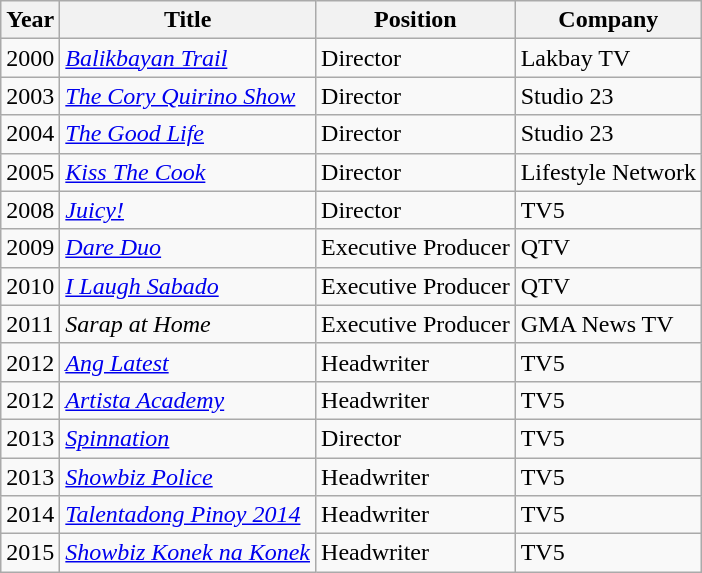<table class="wikitable sortable">
<tr>
<th>Year</th>
<th>Title</th>
<th>Position</th>
<th>Company</th>
</tr>
<tr>
<td>2000</td>
<td><em><a href='#'>Balikbayan Trail</a></em></td>
<td>Director</td>
<td>Lakbay TV</td>
</tr>
<tr>
<td>2003</td>
<td><em><a href='#'>The Cory Quirino Show</a></em></td>
<td>Director</td>
<td>Studio 23</td>
</tr>
<tr>
<td>2004</td>
<td><em><a href='#'>The Good Life</a></em></td>
<td>Director</td>
<td>Studio 23</td>
</tr>
<tr>
<td>2005</td>
<td><em><a href='#'>Kiss The Cook</a></em></td>
<td>Director</td>
<td>Lifestyle Network</td>
</tr>
<tr>
<td>2008</td>
<td><em><a href='#'>Juicy!</a></em></td>
<td>Director</td>
<td>TV5</td>
</tr>
<tr>
<td>2009</td>
<td><em><a href='#'>Dare Duo</a></em></td>
<td>Executive Producer</td>
<td>QTV</td>
</tr>
<tr>
<td>2010</td>
<td><em><a href='#'>I Laugh Sabado</a></em></td>
<td>Executive Producer</td>
<td>QTV</td>
</tr>
<tr>
<td>2011</td>
<td><em>Sarap at Home</em></td>
<td>Executive Producer</td>
<td>GMA News TV</td>
</tr>
<tr>
<td>2012</td>
<td><em><a href='#'>Ang Latest</a></em></td>
<td>Headwriter</td>
<td>TV5</td>
</tr>
<tr>
<td>2012</td>
<td><em><a href='#'>Artista Academy</a></em></td>
<td>Headwriter</td>
<td>TV5</td>
</tr>
<tr>
<td>2013</td>
<td><em><a href='#'>Spinnation</a></em></td>
<td>Director</td>
<td>TV5</td>
</tr>
<tr>
<td>2013</td>
<td><em><a href='#'>Showbiz Police</a></em></td>
<td>Headwriter</td>
<td>TV5</td>
</tr>
<tr>
<td>2014</td>
<td><em><a href='#'>Talentadong Pinoy 2014</a></em></td>
<td>Headwriter</td>
<td>TV5</td>
</tr>
<tr>
<td>2015</td>
<td><em><a href='#'>Showbiz Konek na Konek</a></em></td>
<td>Headwriter</td>
<td>TV5</td>
</tr>
</table>
